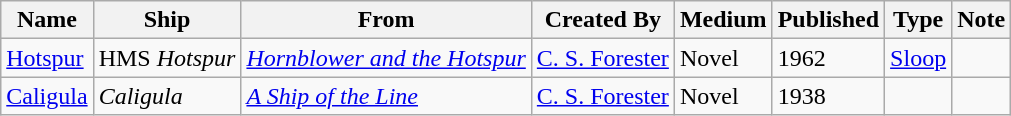<table class="wikitable">
<tr>
<th>Name</th>
<th>Ship</th>
<th>From</th>
<th>Created By</th>
<th>Medium</th>
<th>Published</th>
<th>Type</th>
<th>Note</th>
</tr>
<tr>
<td><a href='#'>Hotspur</a></td>
<td>HMS <em>Hotspur</em></td>
<td><em><a href='#'>Hornblower and the Hotspur</a></em></td>
<td><a href='#'>C. S. Forester</a></td>
<td>Novel</td>
<td>1962</td>
<td><a href='#'>Sloop</a></td>
<td></td>
</tr>
<tr>
<td><a href='#'>Caligula</a></td>
<td><em>Caligula</em></td>
<td><em><a href='#'>A Ship of the Line</a></em></td>
<td><a href='#'>C. S. Forester</a></td>
<td>Novel</td>
<td>1938</td>
<td></td>
<td></td>
</tr>
</table>
